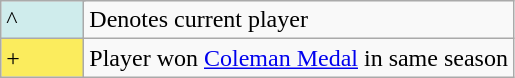<table class="wikitable">
<tr>
<td colspan="2" style="background-color:#CFECEC; width:3em">^</td>
<td>Denotes current player</td>
</tr>
<tr>
<td style="background-color:#FBEC5D; width:3em">+</td>
<td colspan="2">Player won <a href='#'>Coleman Medal</a> in same season</td>
</tr>
</table>
